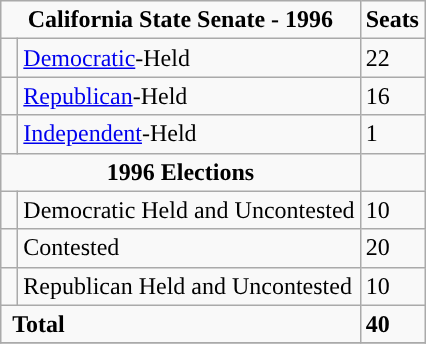<table class="wikitable">
<tr>
<td colspan="2" rowspan="1" align="center" valign="top"><strong>California State Senate - 1996</strong></td>
<td style="vertical-align:top;"><strong>Seats</strong><br></td>
</tr>
<tr>
<td style="background-color:"> </td>
<td><a href='#'>Democratic</a>-Held</td>
<td>22</td>
</tr>
<tr>
<td style="background-color:"> </td>
<td><a href='#'>Republican</a>-Held</td>
<td>16</td>
</tr>
<tr>
<td style="background-color:"> </td>
<td><a href='#'>Independent</a>-Held</td>
<td>1</td>
</tr>
<tr>
<td colspan="2" rowspan="1" align="center"><strong>1996 Elections</strong></td>
</tr>
<tr>
<td style="background-color:"> </td>
<td>Democratic Held and Uncontested</td>
<td>10</td>
</tr>
<tr>
<td style="background-color:"> </td>
<td>Contested</td>
<td>20</td>
</tr>
<tr>
<td style="background-color:"> </td>
<td>Republican Held and Uncontested</td>
<td>10</td>
</tr>
<tr>
<td colspan="2" rowspan="1"> <strong>Total</strong><br></td>
<td><strong>40</strong></td>
</tr>
<tr>
</tr>
</table>
